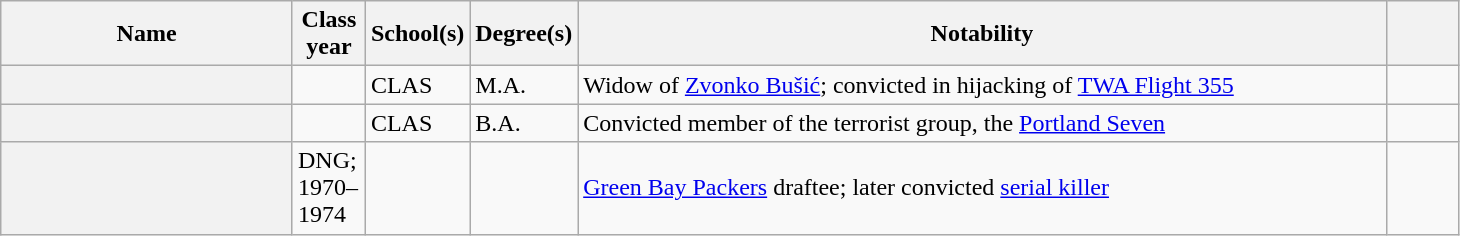<table class="wikitable sortable plainrowheaders" style="width:77%">
<tr>
<th style="width:20%;">Name</th>
<th style="width:5%;">Class year</th>
<th style="width:5%;">School(s)</th>
<th style="width:5%;">Degree(s)</th>
<th style="width:*;" class="unsortable">Notability</th>
<th style="width:5%;" class="unsortable"></th>
</tr>
<tr>
<th scope="row"></th>
<td></td>
<td>CLAS</td>
<td>M.A.</td>
<td>Widow of <a href='#'>Zvonko Bušić</a>; convicted in hijacking of <a href='#'>TWA Flight 355</a></td>
<td align=center></td>
</tr>
<tr>
<th scope="row"></th>
<td></td>
<td>CLAS</td>
<td>B.A.</td>
<td>Convicted member of the terrorist group, the <a href='#'>Portland Seven</a></td>
<td align=center></td>
</tr>
<tr>
<th scope="row"></th>
<td>DNG;<br> 1970–1974</td>
<td></td>
<td></td>
<td><a href='#'>Green Bay Packers</a> draftee; later convicted <a href='#'>serial killer</a></td>
<td align=center></td>
</tr>
</table>
